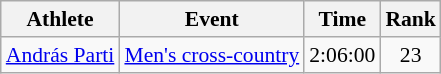<table class=wikitable style="font-size:90%">
<tr>
<th>Athlete</th>
<th>Event</th>
<th>Time</th>
<th>Rank</th>
</tr>
<tr align=center>
<td align=left><a href='#'>András Parti</a></td>
<td align=left><a href='#'>Men's cross-country</a></td>
<td>2:06:00</td>
<td>23</td>
</tr>
</table>
